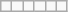<table class="wikitable mw-collapsible">
<tr>
<td></td>
<td></td>
<td></td>
<td></td>
<td></td>
<td></td>
</tr>
</table>
